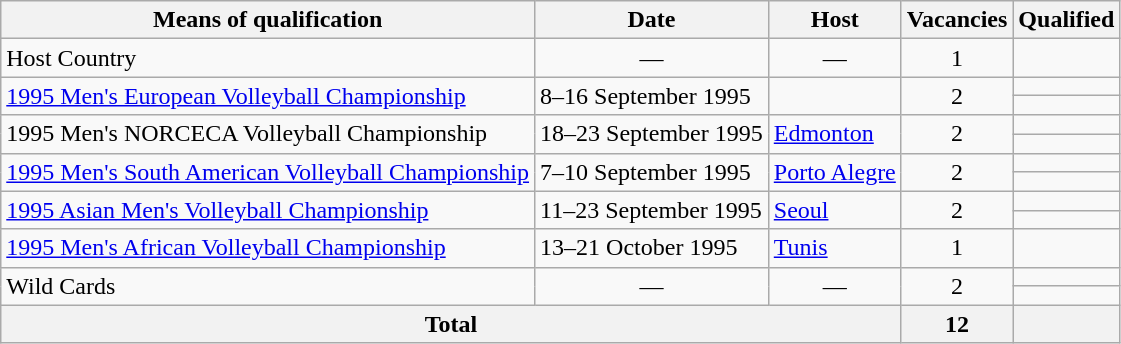<table class="wikitable">
<tr>
<th>Means of qualification</th>
<th>Date</th>
<th>Host</th>
<th>Vacancies</th>
<th>Qualified</th>
</tr>
<tr>
<td>Host Country</td>
<td align=center>—</td>
<td align=center>―</td>
<td align=center>1</td>
<td></td>
</tr>
<tr>
<td rowspan=2><a href='#'>1995 Men's European Volleyball Championship</a></td>
<td rowspan=2>8–16 September 1995</td>
<td rowspan=2></td>
<td rowspan=2 align=center>2</td>
<td></td>
</tr>
<tr>
<td></td>
</tr>
<tr>
<td rowspan=2>1995 Men's NORCECA Volleyball Championship</td>
<td rowspan=2>18–23 September 1995</td>
<td rowspan=2> <a href='#'>Edmonton</a></td>
<td rowspan=2 align=center>2</td>
<td></td>
</tr>
<tr>
<td></td>
</tr>
<tr>
<td rowspan=2><a href='#'>1995 Men's South American Volleyball Championship</a></td>
<td rowspan=2>7–10 September 1995</td>
<td rowspan=2> <a href='#'>Porto Alegre</a></td>
<td rowspan=2 align=center>2</td>
<td></td>
</tr>
<tr>
<td></td>
</tr>
<tr>
<td rowspan=2><a href='#'>1995 Asian Men's Volleyball Championship</a></td>
<td rowspan=2>11–23 September 1995</td>
<td rowspan=2> <a href='#'>Seoul</a></td>
<td rowspan=2 align=center>2</td>
<td></td>
</tr>
<tr>
<td></td>
</tr>
<tr>
<td><a href='#'>1995 Men's African Volleyball Championship</a></td>
<td>13–21 October 1995</td>
<td> <a href='#'>Tunis</a></td>
<td align=center>1</td>
<td></td>
</tr>
<tr>
<td rowspan=2>Wild Cards</td>
<td rowspan=2 align=center>―</td>
<td rowspan=2 align=center>―</td>
<td rowspan=2 align=center>2</td>
<td></td>
</tr>
<tr>
<td></td>
</tr>
<tr>
<th colspan="3">Total</th>
<th>12</th>
<th></th>
</tr>
</table>
